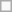<table class=wikitable>
<tr>
<td> </td>
</tr>
</table>
